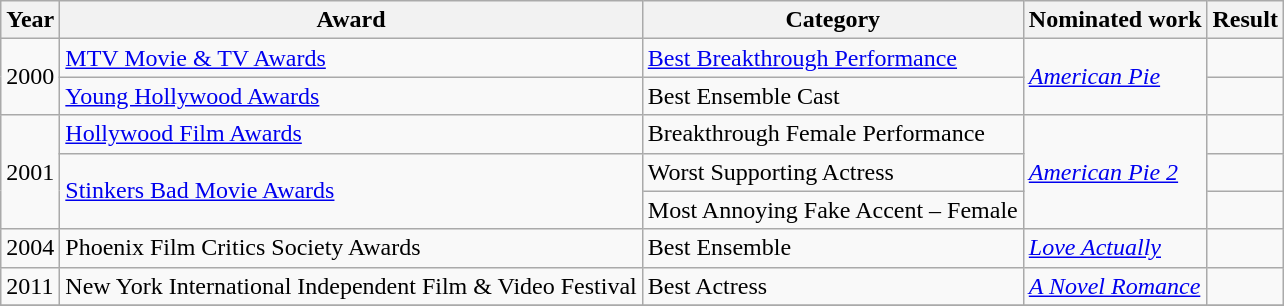<table class="wikitable">
<tr>
<th>Year</th>
<th>Award</th>
<th>Category</th>
<th>Nominated work</th>
<th>Result</th>
</tr>
<tr>
<td rowspan="2">2000</td>
<td><a href='#'>MTV Movie & TV Awards</a></td>
<td><a href='#'>Best Breakthrough Performance</a></td>
<td rowspan="2"><a href='#'><em>American Pie</em></a></td>
<td></td>
</tr>
<tr>
<td><a href='#'>Young Hollywood Awards</a></td>
<td>Best Ensemble Cast</td>
<td></td>
</tr>
<tr>
<td rowspan="3">2001</td>
<td><a href='#'>Hollywood Film Awards</a></td>
<td>Breakthrough Female Performance</td>
<td rowspan="3"><em><a href='#'>American Pie 2</a></em></td>
<td></td>
</tr>
<tr>
<td rowspan="2"><a href='#'>Stinkers Bad Movie Awards</a></td>
<td>Worst Supporting Actress</td>
<td></td>
</tr>
<tr>
<td>Most Annoying Fake Accent – Female</td>
<td></td>
</tr>
<tr>
<td>2004</td>
<td>Phoenix Film Critics Society Awards</td>
<td>Best Ensemble</td>
<td><em><a href='#'>Love Actually</a></em></td>
<td></td>
</tr>
<tr>
<td>2011</td>
<td>New York International Independent Film & Video Festival</td>
<td>Best Actress</td>
<td><em><a href='#'>A Novel Romance</a></em></td>
<td></td>
</tr>
<tr>
</tr>
</table>
